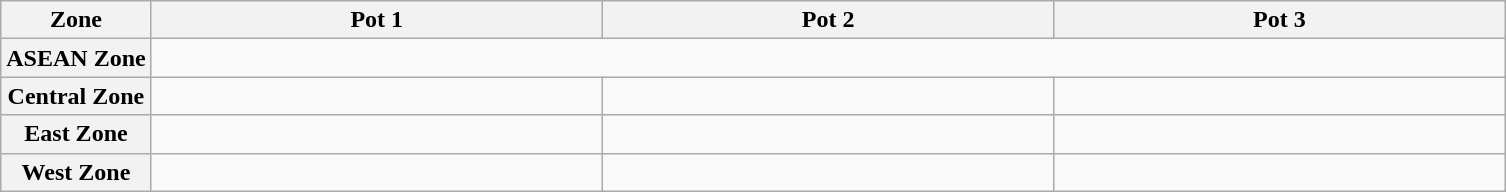<table class="wikitable">
<tr>
<th width=10%>Zone</th>
<th width=30%>Pot 1</th>
<th width=30%>Pot 2</th>
<th width=30%>Pot 3</th>
</tr>
<tr>
<th>ASEAN Zone</th>
<td colspan=3 valign=top></td>
</tr>
<tr>
<th>Central Zone</th>
<td valign=top></td>
<td valign=top></td>
<td valign=top></td>
</tr>
<tr>
<th>East Zone</th>
<td valign=top></td>
<td valign=top></td>
<td valign=top></td>
</tr>
<tr>
<th>West Zone</th>
<td valign=top></td>
<td valign=top></td>
<td valign=top></td>
</tr>
</table>
